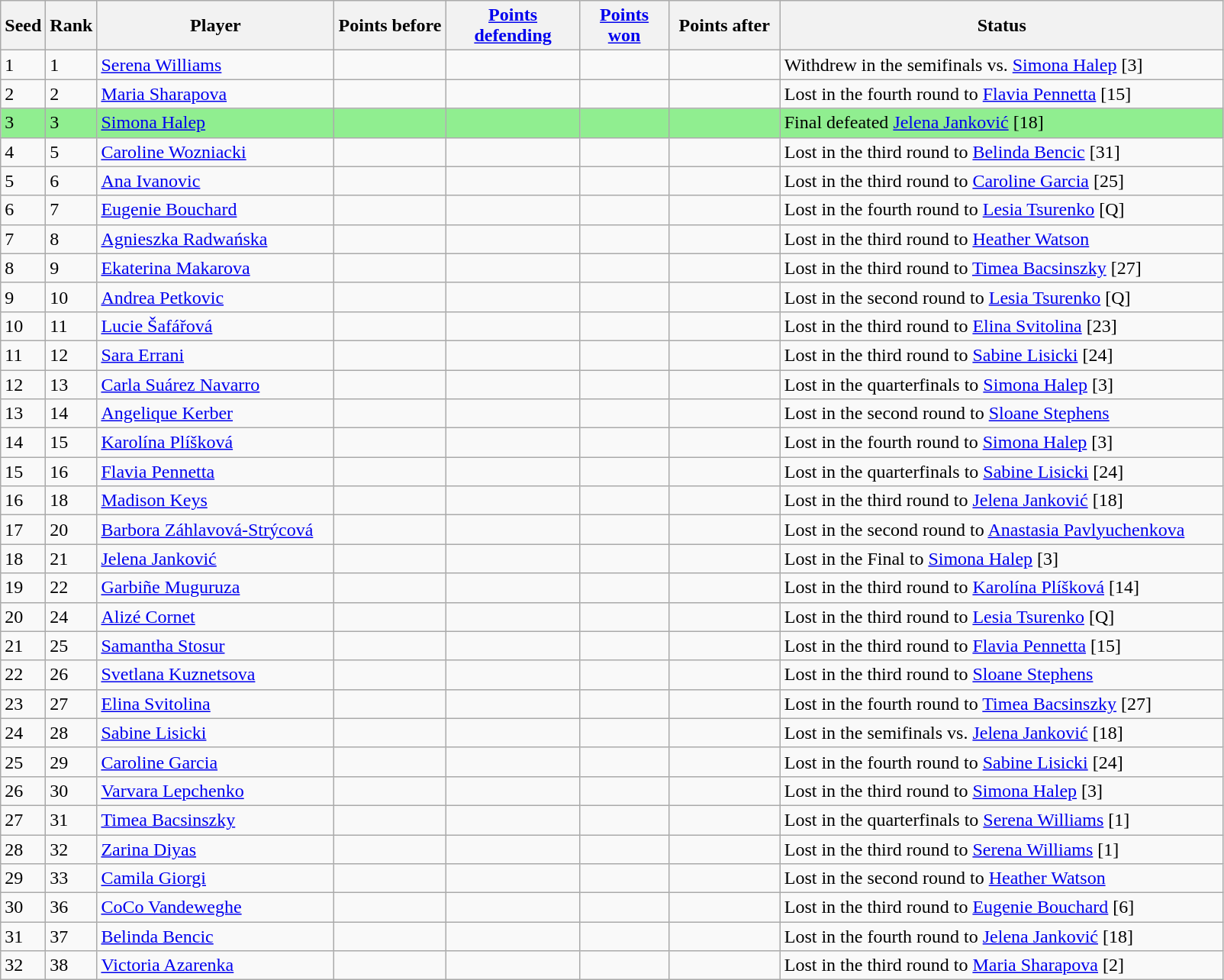<table class="wikitable sortable">
<tr>
<th style="width:30px;">Seed</th>
<th style="width:30px;">Rank</th>
<th style="width:200px;">Player</th>
<th style="width:90px;">Points before</th>
<th style="width:110px;"><a href='#'>Points defending</a></th>
<th style="width:70px;"><a href='#'>Points won</a></th>
<th style="width:90px;">Points after</th>
<th style="width:380px;">Status</th>
</tr>
<tr>
<td>1</td>
<td>1</td>
<td> <a href='#'>Serena Williams</a></td>
<td></td>
<td></td>
<td></td>
<td></td>
<td>Withdrew in the semifinals vs.  <a href='#'>Simona Halep</a> [3]</td>
</tr>
<tr>
<td>2</td>
<td>2</td>
<td> <a href='#'>Maria Sharapova</a></td>
<td></td>
<td></td>
<td></td>
<td></td>
<td>Lost in the fourth round to  <a href='#'>Flavia Pennetta</a> [15]</td>
</tr>
<tr style="background-color:lightgreen;">
<td>3</td>
<td>3</td>
<td> <a href='#'>Simona Halep</a></td>
<td></td>
<td></td>
<td></td>
<td></td>
<td>Final defeated  <a href='#'>Jelena Janković</a> [18]</td>
</tr>
<tr>
<td>4</td>
<td>5</td>
<td> <a href='#'>Caroline Wozniacki</a></td>
<td></td>
<td></td>
<td></td>
<td></td>
<td>Lost in the third round to  <a href='#'>Belinda Bencic</a> [31]</td>
</tr>
<tr>
<td>5</td>
<td>6</td>
<td> <a href='#'>Ana Ivanovic</a></td>
<td></td>
<td></td>
<td></td>
<td></td>
<td>Lost in the third round to  <a href='#'>Caroline Garcia</a> [25]</td>
</tr>
<tr>
<td>6</td>
<td>7</td>
<td> <a href='#'>Eugenie Bouchard</a></td>
<td></td>
<td></td>
<td></td>
<td></td>
<td>Lost in the fourth round to  <a href='#'>Lesia Tsurenko</a> [Q]</td>
</tr>
<tr>
<td>7</td>
<td>8</td>
<td> <a href='#'>Agnieszka Radwańska</a></td>
<td></td>
<td></td>
<td></td>
<td></td>
<td>Lost in the third round to  <a href='#'>Heather Watson</a></td>
</tr>
<tr>
<td>8</td>
<td>9</td>
<td> <a href='#'>Ekaterina Makarova</a></td>
<td></td>
<td></td>
<td></td>
<td></td>
<td>Lost in the third round to  <a href='#'>Timea Bacsinszky</a> [27]</td>
</tr>
<tr>
<td>9</td>
<td>10</td>
<td> <a href='#'>Andrea Petkovic</a></td>
<td></td>
<td></td>
<td></td>
<td></td>
<td>Lost in the second round to  <a href='#'>Lesia Tsurenko</a> [Q]</td>
</tr>
<tr>
<td>10</td>
<td>11</td>
<td> <a href='#'>Lucie Šafářová</a></td>
<td></td>
<td></td>
<td></td>
<td></td>
<td>Lost in the third round to  <a href='#'>Elina Svitolina</a> [23]</td>
</tr>
<tr>
<td>11</td>
<td>12</td>
<td> <a href='#'>Sara Errani</a></td>
<td></td>
<td></td>
<td></td>
<td></td>
<td>Lost in the third round to  <a href='#'>Sabine Lisicki</a> [24]</td>
</tr>
<tr>
<td>12</td>
<td>13</td>
<td> <a href='#'>Carla Suárez Navarro</a></td>
<td></td>
<td></td>
<td></td>
<td></td>
<td>Lost in the quarterfinals to  <a href='#'>Simona Halep</a> [3]</td>
</tr>
<tr>
<td>13</td>
<td>14</td>
<td> <a href='#'>Angelique Kerber</a></td>
<td></td>
<td></td>
<td></td>
<td></td>
<td>Lost in the second round to  <a href='#'>Sloane Stephens</a></td>
</tr>
<tr>
<td>14</td>
<td>15</td>
<td> <a href='#'>Karolína Plíšková</a></td>
<td></td>
<td></td>
<td></td>
<td></td>
<td>Lost in the fourth round to  <a href='#'>Simona Halep</a> [3]</td>
</tr>
<tr>
<td>15</td>
<td>16</td>
<td> <a href='#'>Flavia Pennetta</a></td>
<td></td>
<td></td>
<td></td>
<td></td>
<td>Lost in the quarterfinals to  <a href='#'>Sabine Lisicki</a> [24]</td>
</tr>
<tr>
<td>16</td>
<td>18</td>
<td> <a href='#'>Madison Keys</a></td>
<td></td>
<td></td>
<td></td>
<td></td>
<td>Lost in the third round to  <a href='#'>Jelena Janković</a> [18]</td>
</tr>
<tr>
<td>17</td>
<td>20</td>
<td> <a href='#'>Barbora Záhlavová-Strýcová</a></td>
<td></td>
<td></td>
<td></td>
<td></td>
<td>Lost in the second round to  <a href='#'>Anastasia Pavlyuchenkova</a></td>
</tr>
<tr>
<td>18</td>
<td>21</td>
<td> <a href='#'>Jelena Janković</a></td>
<td></td>
<td></td>
<td></td>
<td></td>
<td>Lost in the Final to  <a href='#'>Simona Halep</a> [3]</td>
</tr>
<tr>
<td>19</td>
<td>22</td>
<td> <a href='#'>Garbiñe Muguruza</a></td>
<td></td>
<td></td>
<td></td>
<td></td>
<td>Lost in the third round to  <a href='#'>Karolína Plíšková</a> [14]</td>
</tr>
<tr>
<td>20</td>
<td>24</td>
<td> <a href='#'>Alizé Cornet</a></td>
<td></td>
<td></td>
<td></td>
<td></td>
<td>Lost in the third round to  <a href='#'>Lesia Tsurenko</a> [Q]</td>
</tr>
<tr>
<td>21</td>
<td>25</td>
<td> <a href='#'>Samantha Stosur</a></td>
<td></td>
<td></td>
<td></td>
<td></td>
<td>Lost in the third round to  <a href='#'>Flavia Pennetta</a> [15]</td>
</tr>
<tr>
<td>22</td>
<td>26</td>
<td> <a href='#'>Svetlana Kuznetsova</a></td>
<td></td>
<td></td>
<td></td>
<td></td>
<td>Lost in the third round to  <a href='#'>Sloane Stephens</a></td>
</tr>
<tr>
<td>23</td>
<td>27</td>
<td> <a href='#'>Elina Svitolina</a></td>
<td></td>
<td></td>
<td></td>
<td></td>
<td>Lost in the fourth round to  <a href='#'>Timea Bacsinszky</a> [27]</td>
</tr>
<tr>
<td>24</td>
<td>28</td>
<td> <a href='#'>Sabine Lisicki</a></td>
<td></td>
<td></td>
<td></td>
<td></td>
<td>Lost in the semifinals vs.  <a href='#'>Jelena Janković</a> [18]</td>
</tr>
<tr>
<td>25</td>
<td>29</td>
<td> <a href='#'>Caroline Garcia</a></td>
<td></td>
<td></td>
<td></td>
<td></td>
<td>Lost in the fourth round to  <a href='#'>Sabine Lisicki</a> [24]</td>
</tr>
<tr>
<td>26</td>
<td>30</td>
<td> <a href='#'>Varvara Lepchenko</a></td>
<td></td>
<td></td>
<td></td>
<td></td>
<td>Lost in the third round to  <a href='#'>Simona Halep</a> [3]</td>
</tr>
<tr>
<td>27</td>
<td>31</td>
<td> <a href='#'>Timea Bacsinszky</a></td>
<td></td>
<td></td>
<td></td>
<td></td>
<td>Lost in the quarterfinals to  <a href='#'>Serena Williams</a> [1]</td>
</tr>
<tr>
<td>28</td>
<td>32</td>
<td> <a href='#'>Zarina Diyas</a></td>
<td></td>
<td></td>
<td></td>
<td></td>
<td>Lost in the third round to  <a href='#'>Serena Williams</a> [1]</td>
</tr>
<tr>
<td>29</td>
<td>33</td>
<td> <a href='#'>Camila Giorgi</a></td>
<td></td>
<td></td>
<td></td>
<td></td>
<td>Lost in the second round to  <a href='#'>Heather Watson</a></td>
</tr>
<tr>
<td>30</td>
<td>36</td>
<td> <a href='#'>CoCo Vandeweghe</a></td>
<td></td>
<td></td>
<td></td>
<td></td>
<td>Lost in the third round to  <a href='#'>Eugenie Bouchard</a> [6]</td>
</tr>
<tr>
<td>31</td>
<td>37</td>
<td> <a href='#'>Belinda Bencic</a></td>
<td></td>
<td></td>
<td></td>
<td></td>
<td>Lost in the fourth round to  <a href='#'>Jelena Janković</a> [18]</td>
</tr>
<tr>
<td>32</td>
<td>38</td>
<td> <a href='#'>Victoria Azarenka</a></td>
<td></td>
<td></td>
<td></td>
<td></td>
<td>Lost in the third round to  <a href='#'>Maria Sharapova</a> [2]</td>
</tr>
</table>
